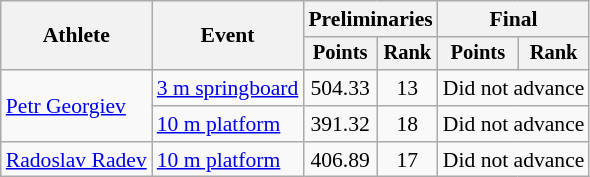<table class="wikitable" style="font-size:90%">
<tr>
<th rowspan="2">Athlete</th>
<th rowspan="2">Event</th>
<th colspan=2>Preliminaries</th>
<th colspan=2>Final</th>
</tr>
<tr style="font-size:95%">
<th>Points</th>
<th>Rank</th>
<th>Points</th>
<th>Rank</th>
</tr>
<tr align=center>
<td align=left rowspan=2><a href='#'>Petr Georgiev</a></td>
<td align=left><a href='#'>3 m springboard</a></td>
<td>504.33</td>
<td>13</td>
<td colspan=2>Did not advance</td>
</tr>
<tr align=center>
<td align=left rowspan=1><a href='#'>10 m platform</a></td>
<td>391.32</td>
<td>18</td>
<td colspan=2>Did not advance</td>
</tr>
<tr align=center>
<td align=left rowspan=1><a href='#'>Radoslav Radev</a></td>
<td align=left rowspan=1><a href='#'>10 m platform</a></td>
<td>406.89</td>
<td>17</td>
<td colspan=2>Did not advance</td>
</tr>
</table>
